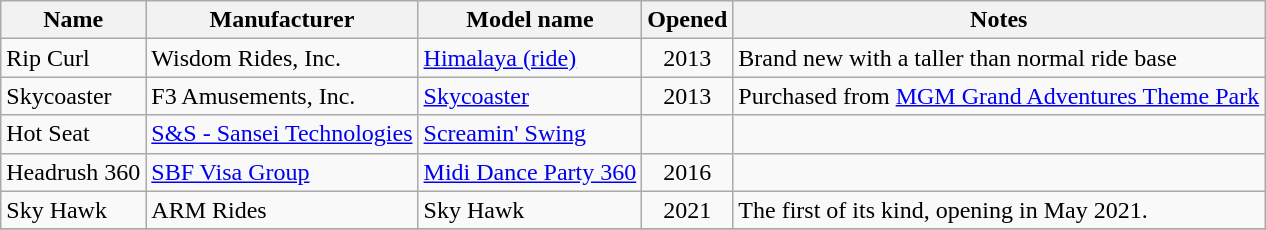<table class="wikitable sortable">
<tr>
<th>Name</th>
<th>Manufacturer</th>
<th>Model name</th>
<th>Opened</th>
<th>Notes</th>
</tr>
<tr>
<td>Rip Curl</td>
<td>Wisdom Rides, Inc.</td>
<td><a href='#'>Himalaya (ride)</a></td>
<td align=center>2013</td>
<td>Brand new with a taller than normal ride base</td>
</tr>
<tr>
<td>Skycoaster</td>
<td>F3 Amusements, Inc.</td>
<td><a href='#'>Skycoaster</a></td>
<td align=center>2013</td>
<td>Purchased from <a href='#'>MGM Grand Adventures Theme Park</a></td>
</tr>
<tr>
<td>Hot Seat</td>
<td><a href='#'>S&S - Sansei Technologies</a></td>
<td><a href='#'>Screamin' Swing</a></td>
<td></td>
<td></td>
</tr>
<tr>
<td>Headrush 360</td>
<td><a href='#'>SBF Visa Group</a></td>
<td><a href='#'>Midi Dance Party 360</a></td>
<td align=center>2016</td>
<td></td>
</tr>
<tr>
<td>Sky Hawk</td>
<td>ARM Rides</td>
<td>Sky Hawk</td>
<td align=center>2021</td>
<td>The first of its kind, opening in May 2021.</td>
</tr>
<tr>
</tr>
</table>
